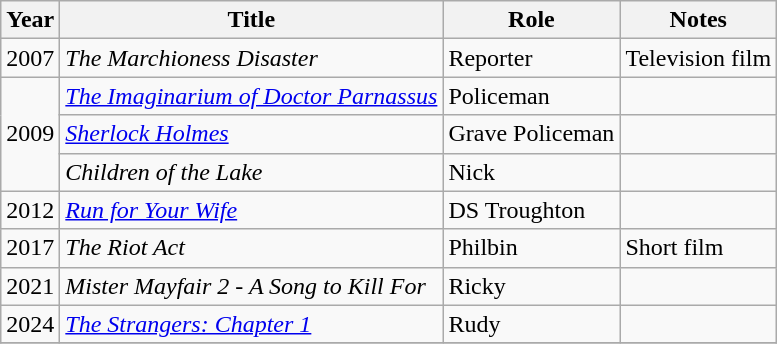<table class="wikitable sortable">
<tr>
<th>Year</th>
<th>Title</th>
<th>Role</th>
<th>Notes</th>
</tr>
<tr>
<td>2007</td>
<td><em>The Marchioness Disaster</em></td>
<td>Reporter</td>
<td>Television film</td>
</tr>
<tr>
<td rowspan="3">2009</td>
<td><em><a href='#'>The Imaginarium of Doctor Parnassus</a></em></td>
<td>Policeman</td>
<td></td>
</tr>
<tr>
<td><em><a href='#'>Sherlock Holmes</a></em></td>
<td>Grave Policeman</td>
<td></td>
</tr>
<tr>
<td><em>Children of the Lake</em></td>
<td>Nick</td>
<td></td>
</tr>
<tr>
<td>2012</td>
<td><em><a href='#'>Run for Your Wife</a></em></td>
<td>DS Troughton</td>
<td></td>
</tr>
<tr>
<td>2017</td>
<td><em>The Riot Act</em></td>
<td>Philbin</td>
<td>Short film</td>
</tr>
<tr>
<td>2021</td>
<td><em>Mister Mayfair 2 - A Song to Kill For</em></td>
<td>Ricky</td>
<td></td>
</tr>
<tr>
<td>2024</td>
<td><em><a href='#'>The Strangers: Chapter 1</a></em></td>
<td>Rudy</td>
<td></td>
</tr>
<tr>
</tr>
</table>
